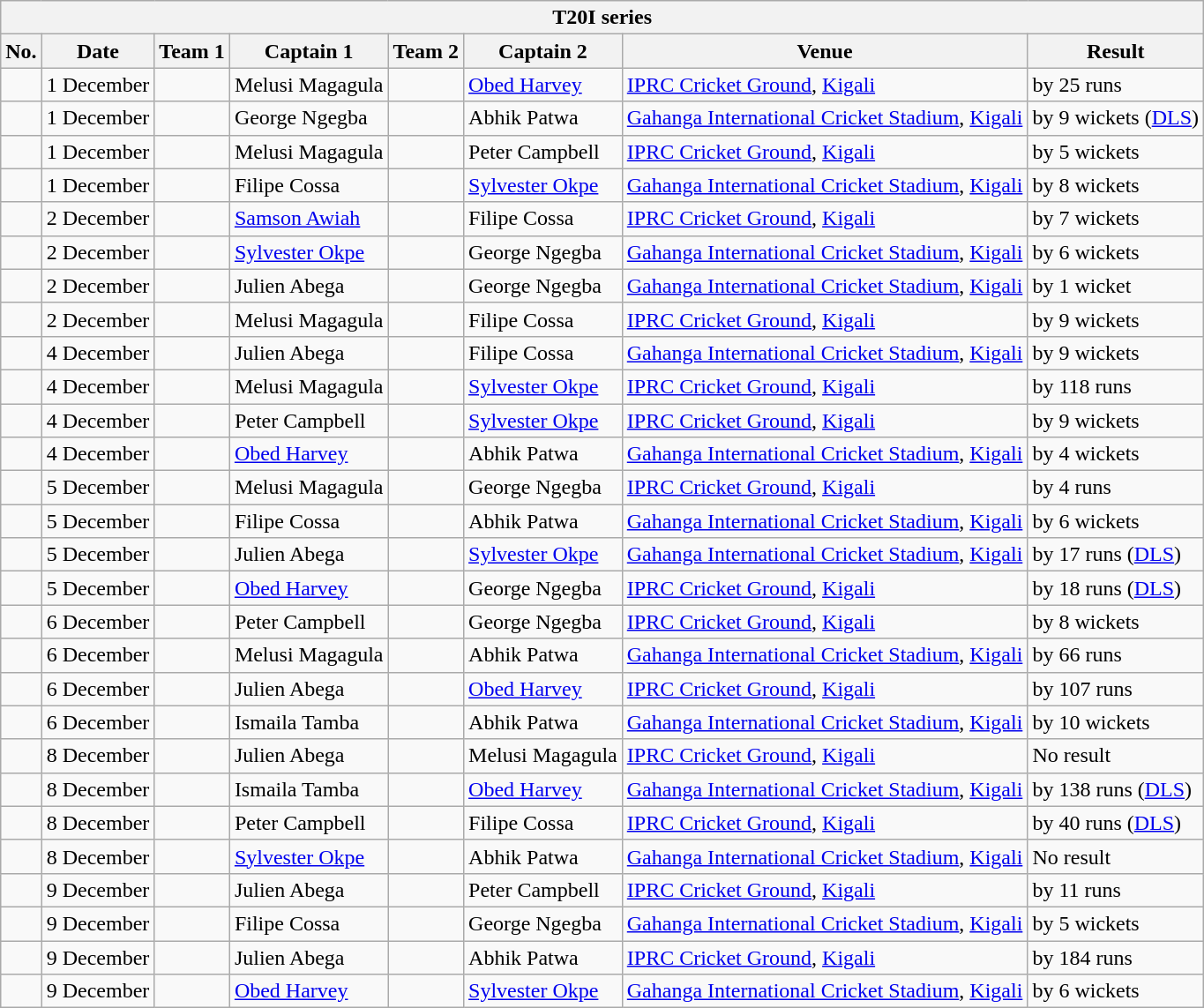<table class="wikitable">
<tr>
<th colspan="8">T20I series</th>
</tr>
<tr>
<th>No.</th>
<th>Date</th>
<th>Team 1</th>
<th>Captain 1</th>
<th>Team 2</th>
<th>Captain 2</th>
<th>Venue</th>
<th>Result</th>
</tr>
<tr>
<td></td>
<td>1 December</td>
<td></td>
<td>Melusi Magagula</td>
<td></td>
<td><a href='#'>Obed Harvey</a></td>
<td><a href='#'>IPRC Cricket Ground</a>, <a href='#'>Kigali</a></td>
<td> by 25 runs</td>
</tr>
<tr>
<td></td>
<td>1 December</td>
<td></td>
<td>George Ngegba</td>
<td></td>
<td>Abhik Patwa</td>
<td><a href='#'>Gahanga International Cricket Stadium</a>, <a href='#'>Kigali</a></td>
<td> by 9 wickets (<a href='#'>DLS</a>)</td>
</tr>
<tr>
<td></td>
<td>1 December</td>
<td></td>
<td>Melusi Magagula</td>
<td></td>
<td>Peter Campbell</td>
<td><a href='#'>IPRC Cricket Ground</a>, <a href='#'>Kigali</a></td>
<td> by 5 wickets</td>
</tr>
<tr>
<td></td>
<td>1 December</td>
<td></td>
<td>Filipe Cossa</td>
<td></td>
<td><a href='#'>Sylvester Okpe</a></td>
<td><a href='#'>Gahanga International Cricket Stadium</a>, <a href='#'>Kigali</a></td>
<td> by 8 wickets</td>
</tr>
<tr>
<td></td>
<td>2 December</td>
<td></td>
<td><a href='#'>Samson Awiah</a></td>
<td></td>
<td>Filipe Cossa</td>
<td><a href='#'>IPRC Cricket Ground</a>, <a href='#'>Kigali</a></td>
<td> by 7 wickets</td>
</tr>
<tr>
<td></td>
<td>2 December</td>
<td></td>
<td><a href='#'>Sylvester Okpe</a></td>
<td></td>
<td>George Ngegba</td>
<td><a href='#'>Gahanga International Cricket Stadium</a>, <a href='#'>Kigali</a></td>
<td> by 6 wickets</td>
</tr>
<tr>
<td></td>
<td>2 December</td>
<td></td>
<td>Julien Abega</td>
<td></td>
<td>George Ngegba</td>
<td><a href='#'>Gahanga International Cricket Stadium</a>, <a href='#'>Kigali</a></td>
<td> by 1 wicket</td>
</tr>
<tr>
<td></td>
<td>2 December</td>
<td></td>
<td>Melusi Magagula</td>
<td></td>
<td>Filipe Cossa</td>
<td><a href='#'>IPRC Cricket Ground</a>, <a href='#'>Kigali</a></td>
<td> by 9 wickets</td>
</tr>
<tr>
<td></td>
<td>4 December</td>
<td></td>
<td>Julien Abega</td>
<td></td>
<td>Filipe Cossa</td>
<td><a href='#'>Gahanga International Cricket Stadium</a>, <a href='#'>Kigali</a></td>
<td> by 9 wickets</td>
</tr>
<tr>
<td></td>
<td>4 December</td>
<td></td>
<td>Melusi Magagula</td>
<td></td>
<td><a href='#'>Sylvester Okpe</a></td>
<td><a href='#'>IPRC Cricket Ground</a>, <a href='#'>Kigali</a></td>
<td> by 118 runs</td>
</tr>
<tr>
<td></td>
<td>4 December</td>
<td></td>
<td>Peter Campbell</td>
<td></td>
<td><a href='#'>Sylvester Okpe</a></td>
<td><a href='#'>IPRC Cricket Ground</a>, <a href='#'>Kigali</a></td>
<td> by 9 wickets</td>
</tr>
<tr>
<td></td>
<td>4 December</td>
<td></td>
<td><a href='#'>Obed Harvey</a></td>
<td></td>
<td>Abhik Patwa</td>
<td><a href='#'>Gahanga International Cricket Stadium</a>, <a href='#'>Kigali</a></td>
<td> by 4 wickets</td>
</tr>
<tr>
<td></td>
<td>5 December</td>
<td></td>
<td>Melusi Magagula</td>
<td></td>
<td>George Ngegba</td>
<td><a href='#'>IPRC Cricket Ground</a>, <a href='#'>Kigali</a></td>
<td> by 4 runs</td>
</tr>
<tr>
<td></td>
<td>5 December</td>
<td></td>
<td>Filipe Cossa</td>
<td></td>
<td>Abhik Patwa</td>
<td><a href='#'>Gahanga International Cricket Stadium</a>, <a href='#'>Kigali</a></td>
<td> by 6 wickets</td>
</tr>
<tr>
<td></td>
<td>5 December</td>
<td></td>
<td>Julien Abega</td>
<td></td>
<td><a href='#'>Sylvester Okpe</a></td>
<td><a href='#'>Gahanga International Cricket Stadium</a>, <a href='#'>Kigali</a></td>
<td> by 17 runs (<a href='#'>DLS</a>)</td>
</tr>
<tr>
<td></td>
<td>5 December</td>
<td></td>
<td><a href='#'>Obed Harvey</a></td>
<td></td>
<td>George Ngegba</td>
<td><a href='#'>IPRC Cricket Ground</a>, <a href='#'>Kigali</a></td>
<td> by 18 runs (<a href='#'>DLS</a>)</td>
</tr>
<tr>
<td></td>
<td>6 December</td>
<td></td>
<td>Peter Campbell</td>
<td></td>
<td>George Ngegba</td>
<td><a href='#'>IPRC Cricket Ground</a>, <a href='#'>Kigali</a></td>
<td> by 8 wickets</td>
</tr>
<tr>
<td></td>
<td>6 December</td>
<td></td>
<td>Melusi Magagula</td>
<td></td>
<td>Abhik Patwa</td>
<td><a href='#'>Gahanga International Cricket Stadium</a>, <a href='#'>Kigali</a></td>
<td> by 66 runs</td>
</tr>
<tr>
<td></td>
<td>6 December</td>
<td></td>
<td>Julien Abega</td>
<td></td>
<td><a href='#'>Obed Harvey</a></td>
<td><a href='#'>IPRC Cricket Ground</a>, <a href='#'>Kigali</a></td>
<td> by 107 runs</td>
</tr>
<tr>
<td></td>
<td>6 December</td>
<td></td>
<td>Ismaila Tamba</td>
<td></td>
<td>Abhik Patwa</td>
<td><a href='#'>Gahanga International Cricket Stadium</a>, <a href='#'>Kigali</a></td>
<td> by 10 wickets</td>
</tr>
<tr>
<td></td>
<td>8 December</td>
<td></td>
<td>Julien Abega</td>
<td></td>
<td>Melusi Magagula</td>
<td><a href='#'>IPRC Cricket Ground</a>, <a href='#'>Kigali</a></td>
<td>No result</td>
</tr>
<tr>
<td></td>
<td>8 December</td>
<td></td>
<td>Ismaila Tamba</td>
<td></td>
<td><a href='#'>Obed Harvey</a></td>
<td><a href='#'>Gahanga International Cricket Stadium</a>, <a href='#'>Kigali</a></td>
<td> by 138 runs (<a href='#'>DLS</a>)</td>
</tr>
<tr>
<td></td>
<td>8 December</td>
<td></td>
<td>Peter Campbell</td>
<td></td>
<td>Filipe Cossa</td>
<td><a href='#'>IPRC Cricket Ground</a>, <a href='#'>Kigali</a></td>
<td> by 40 runs (<a href='#'>DLS</a>)</td>
</tr>
<tr>
<td></td>
<td>8 December</td>
<td></td>
<td><a href='#'>Sylvester Okpe</a></td>
<td></td>
<td>Abhik Patwa</td>
<td><a href='#'>Gahanga International Cricket Stadium</a>, <a href='#'>Kigali</a></td>
<td>No result</td>
</tr>
<tr>
<td></td>
<td>9 December</td>
<td></td>
<td>Julien Abega</td>
<td></td>
<td>Peter Campbell</td>
<td><a href='#'>IPRC Cricket Ground</a>, <a href='#'>Kigali</a></td>
<td> by 11 runs</td>
</tr>
<tr>
<td></td>
<td>9 December</td>
<td></td>
<td>Filipe Cossa</td>
<td></td>
<td>George Ngegba</td>
<td><a href='#'>Gahanga International Cricket Stadium</a>, <a href='#'>Kigali</a></td>
<td> by 5 wickets</td>
</tr>
<tr>
<td></td>
<td>9 December</td>
<td></td>
<td>Julien Abega</td>
<td></td>
<td>Abhik Patwa</td>
<td><a href='#'>IPRC Cricket Ground</a>, <a href='#'>Kigali</a></td>
<td> by 184 runs</td>
</tr>
<tr>
<td></td>
<td>9 December</td>
<td></td>
<td><a href='#'>Obed Harvey</a></td>
<td></td>
<td><a href='#'>Sylvester Okpe</a></td>
<td><a href='#'>Gahanga International Cricket Stadium</a>, <a href='#'>Kigali</a></td>
<td> by 6 wickets</td>
</tr>
</table>
